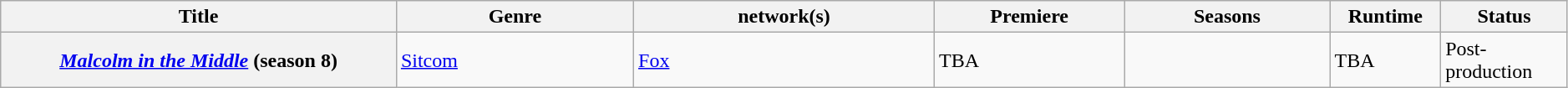<table class="wikitable plainrowheaders sortable" style="width:99%;">
<tr>
<th scope="col" style="width:25%;">Title</th>
<th scope="col" style="width:15%;">Genre</th>
<th scope="col" style="width:19%;"> network(s)</th>
<th scope="col" style="width:12%;">Premiere</th>
<th scope="col" style="width:13%;">Seasons</th>
<th scope="col" style="width:7%;">Runtime</th>
<th scope="col" style="width:8%;">Status</th>
</tr>
<tr>
<th scope="row"><em><a href='#'>Malcolm in the Middle</a></em> (season 8)</th>
<td><a href='#'>Sitcom</a></td>
<td><a href='#'>Fox</a></td>
<td>TBA</td>
<td></td>
<td>TBA</td>
<td>Post-production</td>
</tr>
</table>
